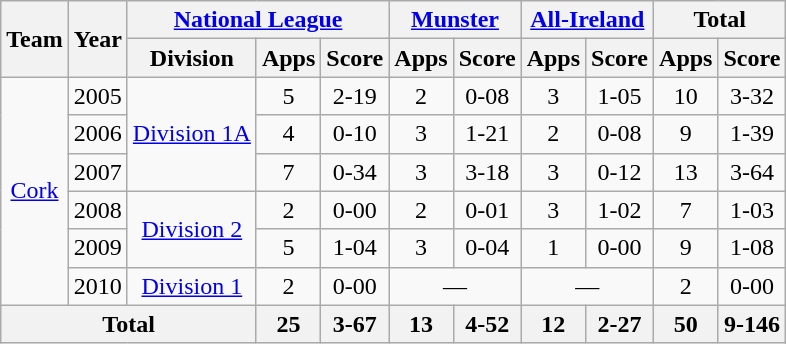<table class="wikitable" style="text-align:center">
<tr>
<th rowspan="2">Team</th>
<th rowspan="2">Year</th>
<th colspan="3"><a href='#'>National League</a></th>
<th colspan="2"><a href='#'>Munster</a></th>
<th colspan="2"><a href='#'>All-Ireland</a></th>
<th colspan="2">Total</th>
</tr>
<tr>
<th>Division</th>
<th>Apps</th>
<th>Score</th>
<th>Apps</th>
<th>Score</th>
<th>Apps</th>
<th>Score</th>
<th>Apps</th>
<th>Score</th>
</tr>
<tr>
<td rowspan="6"><a href='#'>Cork</a></td>
<td>2005</td>
<td rowspan="3"><a href='#'>Division 1A</a></td>
<td>5</td>
<td>2-19</td>
<td>2</td>
<td>0-08</td>
<td>3</td>
<td>1-05</td>
<td>10</td>
<td>3-32</td>
</tr>
<tr>
<td>2006</td>
<td>4</td>
<td>0-10</td>
<td>3</td>
<td>1-21</td>
<td>2</td>
<td>0-08</td>
<td>9</td>
<td>1-39</td>
</tr>
<tr>
<td>2007</td>
<td>7</td>
<td>0-34</td>
<td>3</td>
<td>3-18</td>
<td>3</td>
<td>0-12</td>
<td>13</td>
<td>3-64</td>
</tr>
<tr>
<td>2008</td>
<td rowspan="2"><a href='#'>Division 2</a></td>
<td>2</td>
<td>0-00</td>
<td>2</td>
<td>0-01</td>
<td>3</td>
<td>1-02</td>
<td>7</td>
<td>1-03</td>
</tr>
<tr>
<td>2009</td>
<td>5</td>
<td>1-04</td>
<td>3</td>
<td>0-04</td>
<td>1</td>
<td>0-00</td>
<td>9</td>
<td>1-08</td>
</tr>
<tr>
<td>2010</td>
<td rowspan="1"><a href='#'>Division 1</a></td>
<td>2</td>
<td>0-00</td>
<td colspan=2>—</td>
<td colspan=2>—</td>
<td>2</td>
<td>0-00</td>
</tr>
<tr>
<th colspan="3">Total</th>
<th>25</th>
<th>3-67</th>
<th>13</th>
<th>4-52</th>
<th>12</th>
<th>2-27</th>
<th>50</th>
<th>9-146</th>
</tr>
</table>
